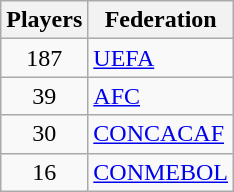<table class="wikitable">
<tr>
<th>Players</th>
<th>Federation</th>
</tr>
<tr>
<td align="center">187</td>
<td><a href='#'>UEFA</a></td>
</tr>
<tr>
<td align="center">39</td>
<td><a href='#'>AFC</a></td>
</tr>
<tr>
<td align="center">30</td>
<td><a href='#'>CONCACAF</a></td>
</tr>
<tr>
<td align="center">16</td>
<td><a href='#'>CONMEBOL</a></td>
</tr>
</table>
